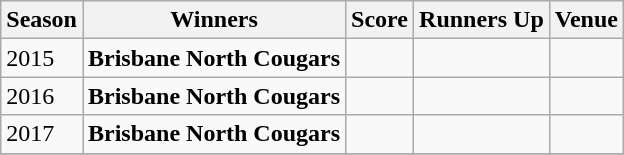<table class="wikitable collapsible">
<tr>
<th>Season</th>
<th>Winners</th>
<th>Score</th>
<th>Runners Up</th>
<th>Venue</th>
</tr>
<tr>
<td>2015</td>
<td><strong>Brisbane North Cougars</strong></td>
<td></td>
<td></td>
<td></td>
</tr>
<tr>
<td>2016</td>
<td><strong>Brisbane North Cougars</strong></td>
<td></td>
<td></td>
<td></td>
</tr>
<tr>
<td>2017</td>
<td><strong>Brisbane North Cougars</strong></td>
<td></td>
<td></td>
<td></td>
</tr>
<tr>
</tr>
</table>
